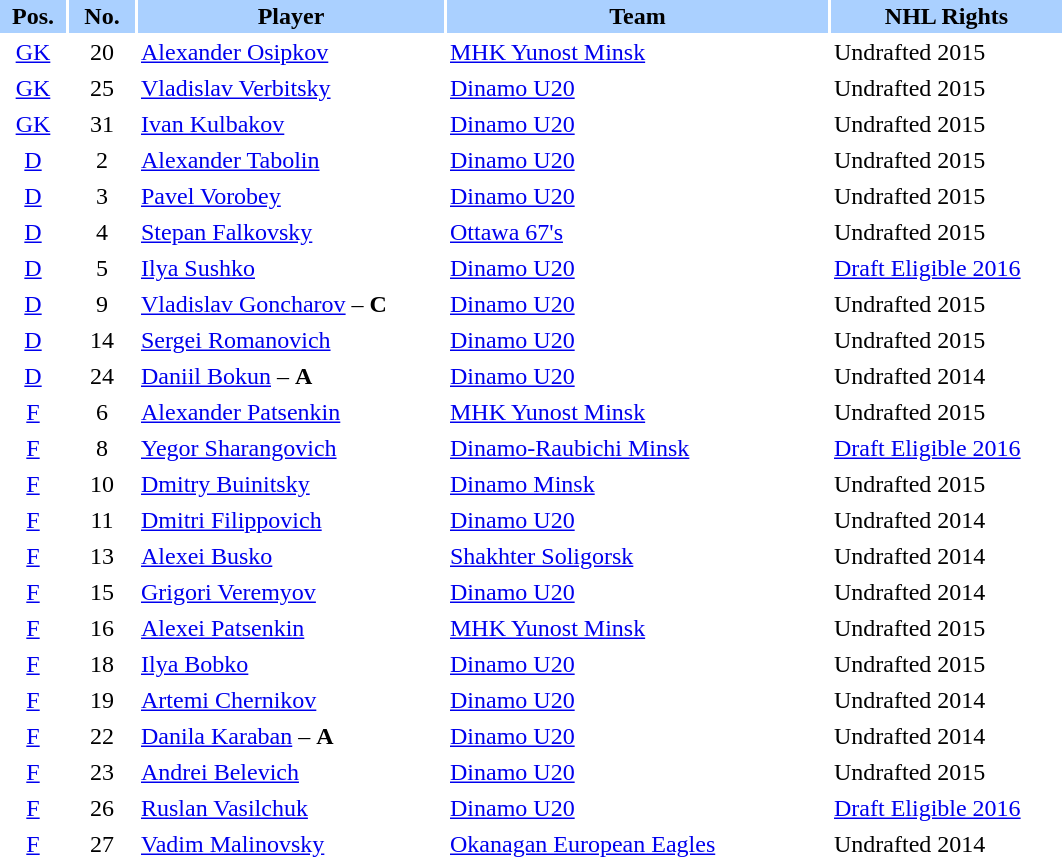<table border="0" cellspacing="2" cellpadding="2">
<tr bgcolor=AAD0FF>
<th width=40>Pos.</th>
<th width=40>No.</th>
<th width=200>Player</th>
<th width=250>Team</th>
<th width=150>NHL Rights</th>
</tr>
<tr>
<td style="text-align:center;"><a href='#'>GK</a></td>
<td style="text-align:center;">20</td>
<td><a href='#'>Alexander Osipkov</a></td>
<td> <a href='#'>MHK Yunost Minsk</a></td>
<td>Undrafted 2015</td>
</tr>
<tr>
<td style="text-align:center;"><a href='#'>GK</a></td>
<td style="text-align:center;">25</td>
<td><a href='#'>Vladislav Verbitsky</a></td>
<td> <a href='#'>Dinamo U20</a></td>
<td>Undrafted 2015</td>
</tr>
<tr>
<td style="text-align:center;"><a href='#'>GK</a></td>
<td style="text-align:center;">31</td>
<td><a href='#'>Ivan Kulbakov</a></td>
<td> <a href='#'>Dinamo U20</a></td>
<td>Undrafted 2015</td>
</tr>
<tr>
<td style="text-align:center;"><a href='#'>D</a></td>
<td style="text-align:center;">2</td>
<td><a href='#'>Alexander Tabolin</a></td>
<td> <a href='#'>Dinamo U20</a></td>
<td>Undrafted 2015</td>
</tr>
<tr>
<td style="text-align:center;"><a href='#'>D</a></td>
<td style="text-align:center;">3</td>
<td><a href='#'>Pavel Vorobey</a></td>
<td> <a href='#'>Dinamo U20</a></td>
<td>Undrafted 2015</td>
</tr>
<tr>
<td style="text-align:center;"><a href='#'>D</a></td>
<td style="text-align:center;">4</td>
<td><a href='#'>Stepan Falkovsky</a></td>
<td> <a href='#'>Ottawa 67's</a></td>
<td>Undrafted 2015</td>
</tr>
<tr>
<td style="text-align:center;"><a href='#'>D</a></td>
<td style="text-align:center;">5</td>
<td><a href='#'>Ilya Sushko</a></td>
<td> <a href='#'>Dinamo U20</a></td>
<td><a href='#'>Draft Eligible 2016</a></td>
</tr>
<tr>
<td style="text-align:center;"><a href='#'>D</a></td>
<td style="text-align:center;">9</td>
<td><a href='#'>Vladislav Goncharov</a> – <strong>C</strong></td>
<td> <a href='#'>Dinamo U20</a></td>
<td>Undrafted 2015</td>
</tr>
<tr>
<td style="text-align:center;"><a href='#'>D</a></td>
<td style="text-align:center;">14</td>
<td><a href='#'>Sergei Romanovich</a></td>
<td> <a href='#'>Dinamo U20</a></td>
<td>Undrafted 2015</td>
</tr>
<tr>
<td style="text-align:center;"><a href='#'>D</a></td>
<td style="text-align:center;">24</td>
<td><a href='#'>Daniil Bokun</a> – <strong>A</strong></td>
<td> <a href='#'>Dinamo U20</a></td>
<td>Undrafted 2014</td>
</tr>
<tr>
<td style="text-align:center;"><a href='#'>F</a></td>
<td style="text-align:center;">6</td>
<td><a href='#'>Alexander Patsenkin</a></td>
<td> <a href='#'>MHK Yunost Minsk</a></td>
<td>Undrafted 2015</td>
</tr>
<tr>
<td style="text-align:center;"><a href='#'>F</a></td>
<td style="text-align:center;">8</td>
<td><a href='#'>Yegor Sharangovich</a></td>
<td> <a href='#'>Dinamo-Raubichi Minsk</a></td>
<td><a href='#'>Draft Eligible 2016</a></td>
</tr>
<tr>
<td style="text-align:center;"><a href='#'>F</a></td>
<td style="text-align:center;">10</td>
<td><a href='#'>Dmitry Buinitsky</a></td>
<td> <a href='#'>Dinamo Minsk</a></td>
<td>Undrafted 2015</td>
</tr>
<tr>
<td style="text-align:center;"><a href='#'>F</a></td>
<td style="text-align:center;">11</td>
<td><a href='#'>Dmitri Filippovich</a></td>
<td> <a href='#'>Dinamo U20</a></td>
<td>Undrafted 2014</td>
</tr>
<tr>
<td style="text-align:center;"><a href='#'>F</a></td>
<td style="text-align:center;">13</td>
<td><a href='#'>Alexei Busko</a></td>
<td> <a href='#'>Shakhter Soligorsk</a></td>
<td>Undrafted 2014</td>
</tr>
<tr>
<td style="text-align:center;"><a href='#'>F</a></td>
<td style="text-align:center;">15</td>
<td><a href='#'>Grigori Veremyov</a></td>
<td> <a href='#'>Dinamo U20</a></td>
<td>Undrafted 2014</td>
</tr>
<tr>
<td style="text-align:center;"><a href='#'>F</a></td>
<td style="text-align:center;">16</td>
<td><a href='#'>Alexei Patsenkin</a></td>
<td> <a href='#'>MHK Yunost Minsk</a></td>
<td>Undrafted 2015</td>
</tr>
<tr>
<td style="text-align:center;"><a href='#'>F</a></td>
<td style="text-align:center;">18</td>
<td><a href='#'>Ilya Bobko</a></td>
<td> <a href='#'>Dinamo U20</a></td>
<td>Undrafted 2015</td>
</tr>
<tr>
<td style="text-align:center;"><a href='#'>F</a></td>
<td style="text-align:center;">19</td>
<td><a href='#'>Artemi Chernikov</a></td>
<td> <a href='#'>Dinamo U20</a></td>
<td>Undrafted 2014</td>
</tr>
<tr>
<td style="text-align:center;"><a href='#'>F</a></td>
<td style="text-align:center;">22</td>
<td><a href='#'>Danila Karaban</a> – <strong>A</strong></td>
<td> <a href='#'>Dinamo U20</a></td>
<td>Undrafted 2014</td>
</tr>
<tr>
<td style="text-align:center;"><a href='#'>F</a></td>
<td style="text-align:center;">23</td>
<td><a href='#'>Andrei Belevich</a></td>
<td> <a href='#'>Dinamo U20</a></td>
<td>Undrafted 2015</td>
</tr>
<tr>
<td style="text-align:center;"><a href='#'>F</a></td>
<td style="text-align:center;">26</td>
<td><a href='#'>Ruslan Vasilchuk</a></td>
<td> <a href='#'>Dinamo U20</a></td>
<td><a href='#'>Draft Eligible 2016</a></td>
</tr>
<tr>
<td style="text-align:center;"><a href='#'>F</a></td>
<td style="text-align:center;">27</td>
<td><a href='#'>Vadim Malinovsky</a></td>
<td> <a href='#'>Okanagan European Eagles</a></td>
<td>Undrafted 2014</td>
</tr>
</table>
